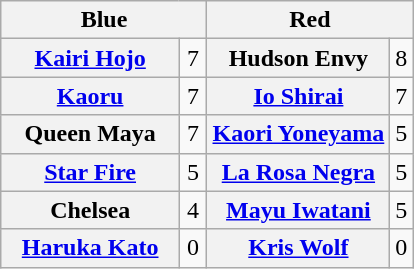<table class="wikitable" style="margin: 1em auto 1em auto;text-align:center">
<tr>
<th colspan="2" style="width:50%">Blue</th>
<th colspan="2" style="width:50%">Red</th>
</tr>
<tr>
<th><a href='#'>Kairi Hojo</a></th>
<td>7</td>
<th>Hudson Envy</th>
<td>8</td>
</tr>
<tr>
<th><a href='#'>Kaoru</a></th>
<td>7</td>
<th><a href='#'>Io Shirai</a></th>
<td>7</td>
</tr>
<tr>
<th>Queen Maya</th>
<td>7</td>
<th><a href='#'>Kaori Yoneyama</a></th>
<td>5</td>
</tr>
<tr>
<th><a href='#'>Star Fire</a></th>
<td>5</td>
<th><a href='#'>La Rosa Negra</a></th>
<td>5</td>
</tr>
<tr>
<th>Chelsea</th>
<td>4</td>
<th><a href='#'>Mayu Iwatani</a></th>
<td>5</td>
</tr>
<tr>
<th><a href='#'>Haruka Kato</a></th>
<td>0</td>
<th><a href='#'>Kris Wolf</a></th>
<td>0</td>
</tr>
</table>
